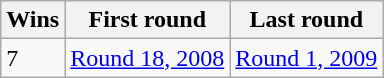<table class="wikitable">
<tr>
<th>Wins</th>
<th>First round</th>
<th>Last round</th>
</tr>
<tr>
<td>7</td>
<td><a href='#'>Round 18, 2008</a></td>
<td><a href='#'>Round 1, 2009</a></td>
</tr>
</table>
